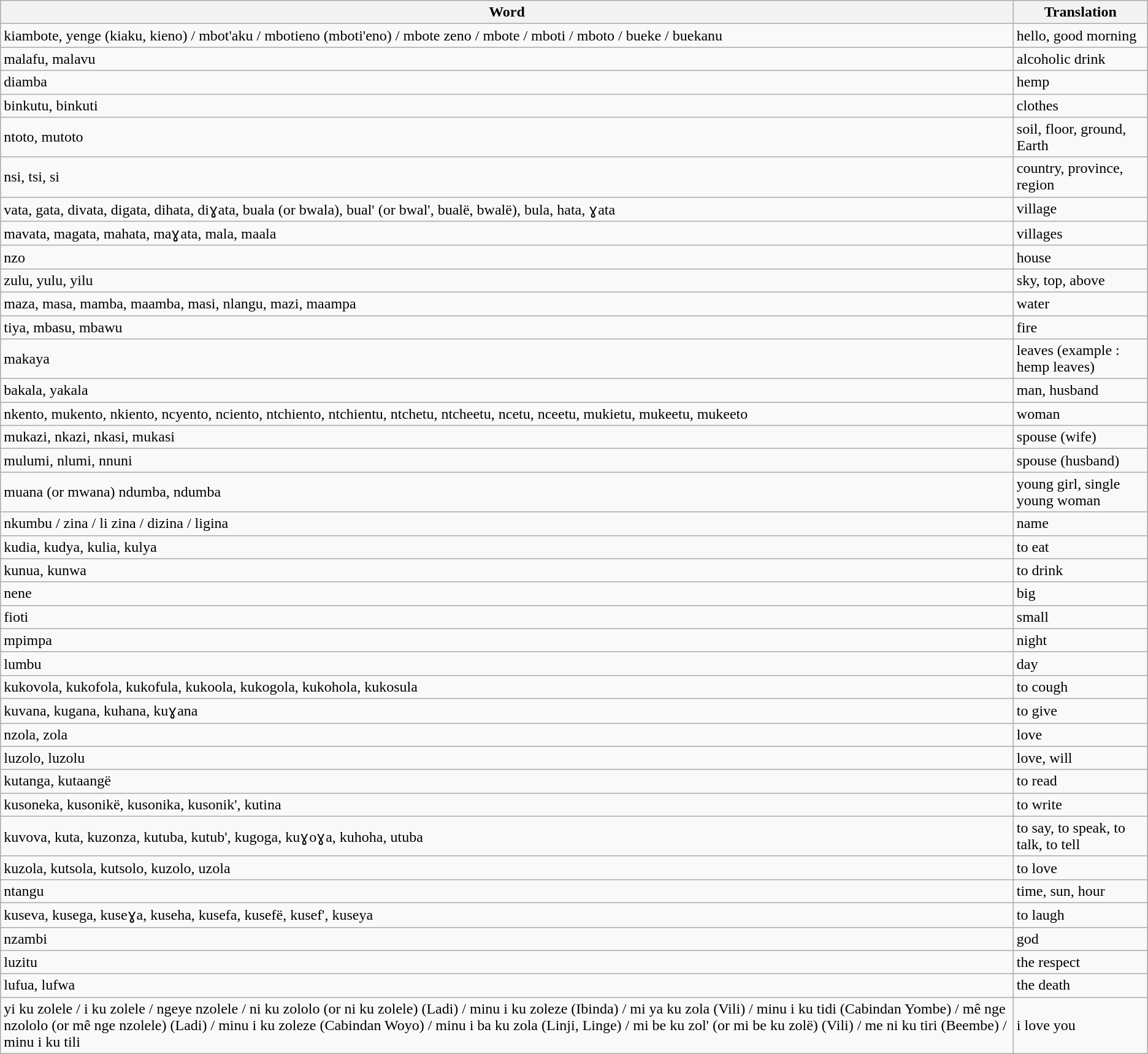<table class="wikitable">
<tr>
<th>Word</th>
<th>Translation</th>
</tr>
<tr ->
<td>kiambote, yenge (kiaku, kieno) / mbot'aku / mbotieno (mboti'eno) / mbote zeno / mbote / mboti / mboto / bueke / buekanu   </td>
<td>hello, good morning</td>
</tr>
<tr>
<td>malafu, malavu</td>
<td>alcoholic drink</td>
</tr>
<tr>
<td>diamba</td>
<td>hemp</td>
</tr>
<tr>
<td>binkutu, binkuti</td>
<td>clothes</td>
</tr>
<tr ->
<td>ntoto, mutoto</td>
<td>soil, floor, ground, Earth</td>
</tr>
<tr ->
<td>nsi, tsi, si</td>
<td>country, province, region</td>
</tr>
<tr ->
<td>vata, gata, divata, digata, dihata, diɣata, buala (or bwala), bual' (or bwal', bualë, bwalë), bula, hata, ɣata</td>
<td>village</td>
</tr>
<tr ->
<td>mavata, magata, mahata, maɣata, mala, maala</td>
<td>villages</td>
</tr>
<tr ->
<td>nzo</td>
<td>house</td>
</tr>
<tr ->
<td>zulu, yulu, yilu</td>
<td>sky, top, above</td>
</tr>
<tr ->
<td>maza, masa, mamba, maamba, masi, nlangu, mazi, maampa</td>
<td>water</td>
</tr>
<tr ->
<td>tiya, mbasu, mbawu</td>
<td>fire</td>
</tr>
<tr ->
<td>makaya</td>
<td>leaves (example : hemp leaves)</td>
</tr>
<tr ->
<td>bakala, yakala</td>
<td>man, husband</td>
</tr>
<tr ->
<td>nkento, mukento, nkiento, ncyento, nciento, ntchiento, ntchientu, ntchetu, ntcheetu, ncetu, nceetu, mukietu, mukeetu, mukeeto</td>
<td>woman</td>
</tr>
<tr>
<td>mukazi, nkazi, nkasi, mukasi</td>
<td>spouse (wife)</td>
</tr>
<tr ->
<td>mulumi, nlumi, nnuni</td>
<td>spouse (husband)</td>
</tr>
<tr ->
<td>muana (or mwana) ndumba, ndumba</td>
<td>young girl, single young woman</td>
</tr>
<tr ->
<td>nkumbu / zina / li zina / dizina / ligina </td>
<td>name</td>
</tr>
<tr ->
<td>kudia, kudya, kulia, kulya</td>
<td>to eat</td>
</tr>
<tr ->
<td>kunua, kunwa</td>
<td>to drink</td>
</tr>
<tr ->
<td>nene</td>
<td>big</td>
</tr>
<tr ->
<td>fioti</td>
<td>small</td>
</tr>
<tr ->
<td>mpimpa</td>
<td>night</td>
</tr>
<tr ->
<td>lumbu</td>
<td>day</td>
</tr>
<tr ->
<td>kukovola, kukofola, kukofula, kukoola, kukogola, kukohola, kukosula</td>
<td>to cough</td>
</tr>
<tr ->
<td>kuvana, kugana, kuhana, kuɣana</td>
<td>to give</td>
</tr>
<tr ->
<td>nzola, zola</td>
<td>love</td>
</tr>
<tr ->
<td>luzolo, luzolu</td>
<td>love, will</td>
</tr>
<tr ->
<td>kutanga, kutaangë</td>
<td>to read</td>
</tr>
<tr>
<td>kusoneka, kusonikë, kusonika, kusonik', kutina</td>
<td>to write</td>
</tr>
<tr ->
<td>kuvova, kuta, kuzonza, kutuba, kutub', kugoga, kuɣoɣa, kuhoha, utuba</td>
<td>to say, to speak, to talk, to tell</td>
</tr>
<tr ->
<td>kuzola, kutsola, kutsolo, kuzolo, uzola</td>
<td>to love</td>
</tr>
<tr ->
<td>ntangu</td>
<td>time, sun, hour</td>
</tr>
<tr ->
<td>kuseva, kusega, kuseɣa, kuseha, kusefa, kusefë, kusef', kuseya</td>
<td>to laugh</td>
</tr>
<tr ->
<td>nzambi</td>
<td>god</td>
</tr>
<tr ->
<td>luzitu</td>
<td>the respect</td>
</tr>
<tr ->
<td>lufua, lufwa</td>
<td>the death</td>
</tr>
<tr ->
<td>yi ku zolele / i ku zolele  / ngeye nzolele / ni ku zololo (or ni ku zolele) (Ladi) / minu i ku zoleze (Ibinda) / mi ya ku zola (Vili) / minu i ku tidi (Cabindan Yombe) / mê nge nzololo (or mê nge nzolele) (Ladi) / minu i ku zoleze (Cabindan Woyo) /  minu i ba ku zola (Linji, Linge) / mi be ku zol' (or mi be ku zolë) (Vili) / me ni ku tiri (Beembe) / minu i ku tili</td>
<td>i love you</td>
</tr>
</table>
